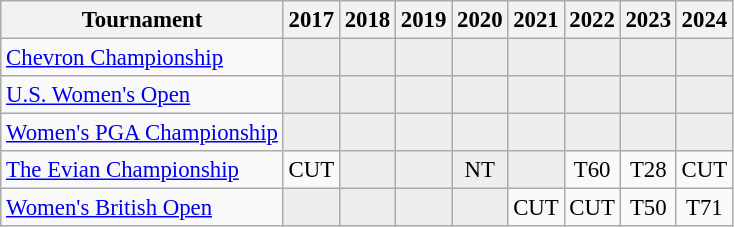<table class="wikitable" style="font-size:95%;text-align:center;">
<tr>
<th>Tournament</th>
<th>2017</th>
<th>2018</th>
<th>2019</th>
<th>2020</th>
<th>2021</th>
<th>2022</th>
<th>2023</th>
<th>2024</th>
</tr>
<tr>
<td align=left><a href='#'>Chevron Championship</a></td>
<td style="background:#eeeeee;"></td>
<td style="background:#eeeeee;"></td>
<td style="background:#eeeeee;"></td>
<td style="background:#eeeeee;"></td>
<td style="background:#eeeeee;"></td>
<td style="background:#eeeeee;"></td>
<td style="background:#eeeeee;"></td>
<td style="background:#eeeeee;"></td>
</tr>
<tr>
<td align=left><a href='#'>U.S. Women's Open</a></td>
<td style="background:#eeeeee;"></td>
<td style="background:#eeeeee;"></td>
<td style="background:#eeeeee;"></td>
<td style="background:#eeeeee;"></td>
<td style="background:#eeeeee;"></td>
<td style="background:#eeeeee;"></td>
<td style="background:#eeeeee;"></td>
<td style="background:#eeeeee;"></td>
</tr>
<tr>
<td align=left><a href='#'>Women's PGA Championship</a></td>
<td style="background:#eeeeee;"></td>
<td style="background:#eeeeee;"></td>
<td style="background:#eeeeee;"></td>
<td style="background:#eeeeee;"></td>
<td style="background:#eeeeee;"></td>
<td style="background:#eeeeee;"></td>
<td style="background:#eeeeee;"></td>
<td style="background:#eeeeee;"></td>
</tr>
<tr>
<td align=left><a href='#'>The Evian Championship</a></td>
<td>CUT</td>
<td style="background:#eeeeee;"></td>
<td style="background:#eeeeee;"></td>
<td style="background:#eeeeee;">NT</td>
<td style="background:#eeeeee;"></td>
<td>T60</td>
<td>T28</td>
<td>CUT</td>
</tr>
<tr>
<td align=left><a href='#'>Women's British Open</a></td>
<td style="background:#eeeeee;"></td>
<td style="background:#eeeeee;"></td>
<td style="background:#eeeeee;"></td>
<td style="background:#eeeeee;"></td>
<td>CUT</td>
<td>CUT</td>
<td>T50</td>
<td>T71</td>
</tr>
</table>
